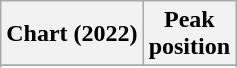<table class="wikitable sortable plainrowheaders" style="text-align:center">
<tr>
<th scope="col">Chart (2022)</th>
<th scope="col">Peak<br>position</th>
</tr>
<tr>
</tr>
<tr>
</tr>
<tr>
</tr>
</table>
